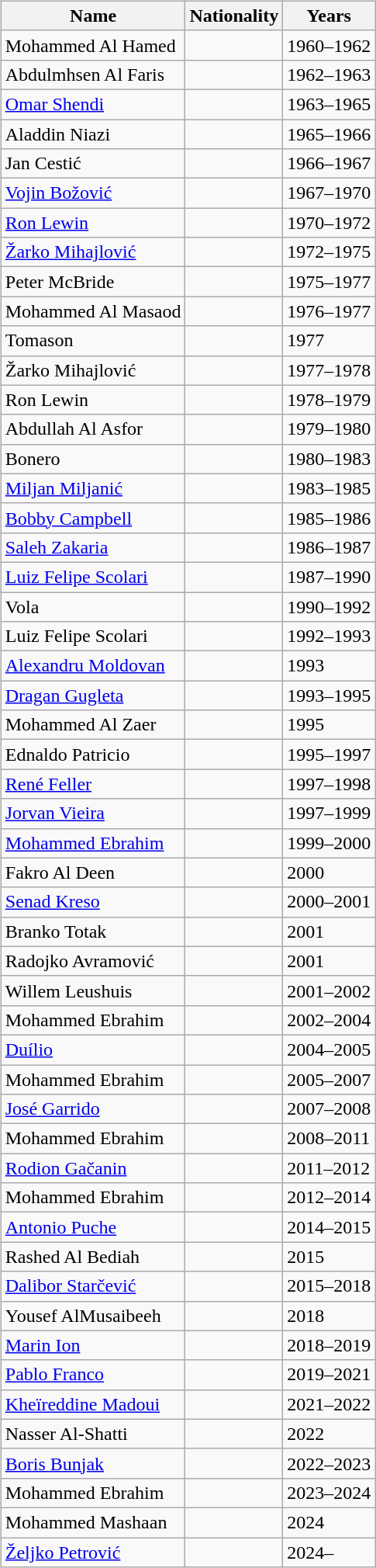<table>
<tr>
<td width="10"> </td>
<td valign="top"><br><table class="wikitable" style="text-align: center">
<tr>
<th>Name</th>
<th>Nationality</th>
<th>Years</th>
</tr>
<tr>
<td align=left>Mohammed Al Hamed</td>
<td></td>
<td align=left>1960–1962</td>
</tr>
<tr>
<td align=left>Abdulmhsen Al Faris</td>
<td></td>
<td align=left>1962–1963</td>
</tr>
<tr>
<td align=left><a href='#'>Omar Shendi</a></td>
<td></td>
<td align=left>1963–1965</td>
</tr>
<tr>
<td align=left>Aladdin Niazi</td>
<td></td>
<td align=left>1965–1966</td>
</tr>
<tr>
<td align=left>Jan Cestić</td>
<td></td>
<td align=left>1966–1967</td>
</tr>
<tr>
<td align=left><a href='#'>Vojin Božović</a></td>
<td></td>
<td align=left>1967–1970</td>
</tr>
<tr>
<td align=left><a href='#'>Ron Lewin</a></td>
<td></td>
<td align=left>1970–1972</td>
</tr>
<tr>
<td align=left><a href='#'>Žarko Mihajlović</a></td>
<td></td>
<td align=left>1972–1975</td>
</tr>
<tr>
<td align=left>Peter McBride</td>
<td></td>
<td align=left>1975–1977</td>
</tr>
<tr>
<td align=left>Mohammed Al Masaod</td>
<td></td>
<td align=left>1976–1977</td>
</tr>
<tr>
<td align=left>Tomason</td>
<td></td>
<td align=left>1977</td>
</tr>
<tr>
<td align=left>Žarko Mihajlović</td>
<td></td>
<td align=left>1977–1978</td>
</tr>
<tr>
<td align=left>Ron Lewin</td>
<td></td>
<td align=left>1978–1979</td>
</tr>
<tr>
<td align=left>Abdullah Al Asfor</td>
<td></td>
<td align=left>1979–1980</td>
</tr>
<tr>
<td align=left>Bonero</td>
<td></td>
<td align=left>1980–1983</td>
</tr>
<tr>
<td align=left><a href='#'>Miljan Miljanić</a></td>
<td></td>
<td align=left>1983–1985</td>
</tr>
<tr>
<td align=left><a href='#'>Bobby Campbell</a></td>
<td></td>
<td align=left>1985–1986</td>
</tr>
<tr>
<td align=left><a href='#'>Saleh Zakaria</a></td>
<td></td>
<td align=left>1986–1987</td>
</tr>
<tr>
<td align=left><a href='#'>Luiz Felipe Scolari</a></td>
<td></td>
<td align=left>1987–1990</td>
</tr>
<tr>
<td align=left>Vola</td>
<td></td>
<td align=left>1990–1992</td>
</tr>
<tr>
<td align=left>Luiz Felipe Scolari</td>
<td></td>
<td align=left>1992–1993</td>
</tr>
<tr>
<td align=left><a href='#'>Alexandru Moldovan</a></td>
<td></td>
<td align=left>1993</td>
</tr>
<tr>
<td align=left><a href='#'>Dragan Gugleta</a></td>
<td></td>
<td align=left>1993–1995</td>
</tr>
<tr>
<td align=left>Mohammed Al Zaer</td>
<td></td>
<td align=left>1995</td>
</tr>
<tr>
<td align=left>Ednaldo Patricio</td>
<td></td>
<td align=left>1995–1997</td>
</tr>
<tr>
<td align=left><a href='#'>René Feller</a></td>
<td></td>
<td align=left>1997–1998</td>
</tr>
<tr>
<td align=left><a href='#'>Jorvan Vieira</a></td>
<td></td>
<td align=left>1997–1999</td>
</tr>
<tr>
<td align=left><a href='#'>Mohammed Ebrahim</a></td>
<td></td>
<td align=left>1999–2000</td>
</tr>
<tr>
<td align=left>Fakro Al Deen</td>
<td></td>
<td align=left>2000</td>
</tr>
<tr>
<td align=left><a href='#'>Senad Kreso</a></td>
<td></td>
<td align=left>2000–2001</td>
</tr>
<tr>
<td align=left>Branko Totak</td>
<td></td>
<td align=left>2001</td>
</tr>
<tr>
<td align=left>Radojko Avramović</td>
<td></td>
<td align=left>2001</td>
</tr>
<tr>
<td align=left>Willem Leushuis</td>
<td></td>
<td align=left>2001–2002</td>
</tr>
<tr>
<td align=left>Mohammed Ebrahim</td>
<td></td>
<td align=left>2002–2004</td>
</tr>
<tr>
<td align=left><a href='#'>Duílio</a></td>
<td></td>
<td align=left>2004–2005</td>
</tr>
<tr>
<td align=left>Mohammed Ebrahim</td>
<td></td>
<td align=left>2005–2007</td>
</tr>
<tr>
<td align=left><a href='#'>José Garrido</a></td>
<td></td>
<td align=left>2007–2008</td>
</tr>
<tr>
<td align=left>Mohammed Ebrahim</td>
<td></td>
<td align=left>2008–2011</td>
</tr>
<tr>
<td align=left><a href='#'>Rodion Gačanin</a></td>
<td></td>
<td align=left>2011–2012</td>
</tr>
<tr>
<td align=left>Mohammed Ebrahim</td>
<td></td>
<td align=left>2012–2014</td>
</tr>
<tr>
<td align=left><a href='#'>Antonio Puche</a></td>
<td></td>
<td align=left>2014–2015</td>
</tr>
<tr>
<td align=left>Rashed Al Bediah</td>
<td></td>
<td align=left>2015</td>
</tr>
<tr>
<td align=left><a href='#'>Dalibor Starčević</a></td>
<td></td>
<td align=left>2015–2018</td>
</tr>
<tr>
<td align=left>Yousef AlMusaibeeh</td>
<td></td>
<td align=left>2018</td>
</tr>
<tr>
<td align=left><a href='#'>Marin Ion</a></td>
<td></td>
<td align=left>2018–2019</td>
</tr>
<tr>
<td align=left><a href='#'>Pablo Franco</a></td>
<td></td>
<td align=left>2019–2021</td>
</tr>
<tr>
<td align=left><a href='#'>Kheïreddine Madoui</a></td>
<td></td>
<td align=left>2021–2022</td>
</tr>
<tr>
<td align=left>Nasser Al-Shatti</td>
<td></td>
<td align=left>2022</td>
</tr>
<tr>
<td align=left><a href='#'>Boris Bunjak</a></td>
<td></td>
<td align=left>2022–2023</td>
</tr>
<tr>
<td align=left>Mohammed Ebrahim</td>
<td></td>
<td align=left>2023–2024</td>
</tr>
<tr>
<td align=left>Mohammed Mashaan</td>
<td></td>
<td align=left>2024</td>
</tr>
<tr>
<td align=left><a href='#'>Željko Petrović</a></td>
<td></td>
<td align=left>2024–</td>
</tr>
</table>
</td>
</tr>
</table>
